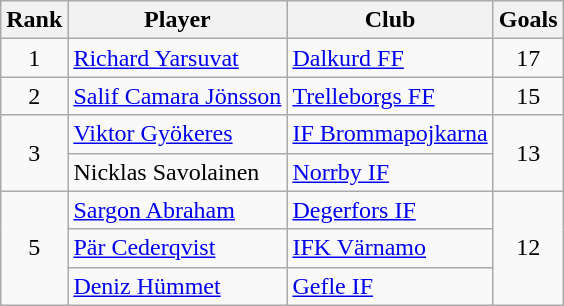<table class="wikitable" style="text-align:center">
<tr>
<th>Rank</th>
<th>Player</th>
<th>Club</th>
<th>Goals</th>
</tr>
<tr>
<td>1</td>
<td align="left"> <a href='#'>Richard Yarsuvat</a></td>
<td align="left"><a href='#'>Dalkurd FF</a></td>
<td>17</td>
</tr>
<tr>
<td>2</td>
<td align="left"> <a href='#'>Salif Camara Jönsson</a></td>
<td align="left"><a href='#'>Trelleborgs FF</a></td>
<td>15</td>
</tr>
<tr>
<td rowspan="2">3</td>
<td align="left"> <a href='#'>Viktor Gyökeres</a></td>
<td align="left"><a href='#'>IF Brommapojkarna</a></td>
<td rowspan="2">13</td>
</tr>
<tr>
<td align="left"> Nicklas Savolainen</td>
<td align="left"><a href='#'>Norrby IF</a></td>
</tr>
<tr>
<td rowspan="3">5</td>
<td align="left"> <a href='#'>Sargon Abraham</a></td>
<td align="left"><a href='#'>Degerfors IF</a></td>
<td rowspan="3">12</td>
</tr>
<tr>
<td align="left"> <a href='#'>Pär Cederqvist</a></td>
<td align="left"><a href='#'>IFK Värnamo</a></td>
</tr>
<tr>
<td align="left"> <a href='#'>Deniz Hümmet</a></td>
<td align="left"><a href='#'>Gefle IF</a></td>
</tr>
</table>
